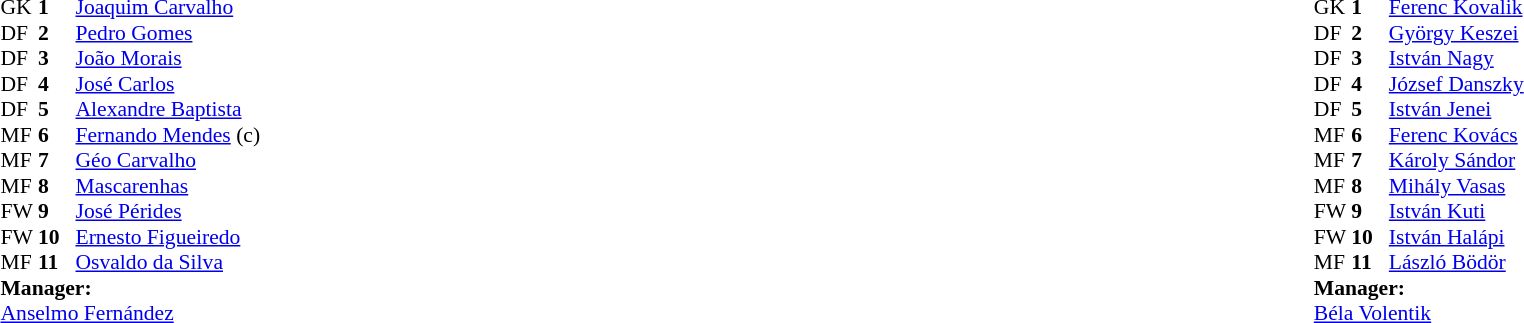<table width=100%>
<tr>
<td valign="top" width="50%"><br><table style="font-size:90%" cellspacing="0" cellpadding="0">
<tr>
<th width=25></th>
<th width=25></th>
</tr>
<tr>
<td>GK</td>
<td><strong>1</strong></td>
<td> <a href='#'>Joaquim Carvalho</a></td>
</tr>
<tr>
<td>DF</td>
<td><strong>2</strong></td>
<td> <a href='#'>Pedro Gomes</a></td>
</tr>
<tr>
<td>DF</td>
<td><strong>3</strong></td>
<td> <a href='#'>João Morais</a></td>
</tr>
<tr>
<td>DF</td>
<td><strong>4</strong></td>
<td> <a href='#'>José Carlos</a></td>
</tr>
<tr>
<td>DF</td>
<td><strong>5</strong></td>
<td> <a href='#'>Alexandre Baptista</a></td>
</tr>
<tr>
<td>MF</td>
<td><strong>6</strong></td>
<td> <a href='#'>Fernando Mendes</a> (c)</td>
</tr>
<tr>
<td>MF</td>
<td><strong>7</strong></td>
<td> <a href='#'>Géo Carvalho</a></td>
</tr>
<tr>
<td>MF</td>
<td><strong>8</strong></td>
<td> <a href='#'>Mascarenhas</a></td>
</tr>
<tr>
<td>FW</td>
<td><strong>9</strong></td>
<td> <a href='#'>José Pérides</a></td>
</tr>
<tr>
<td>FW</td>
<td><strong>10</strong></td>
<td> <a href='#'>Ernesto Figueiredo</a></td>
</tr>
<tr>
<td>MF</td>
<td><strong>11</strong></td>
<td> <a href='#'>Osvaldo da Silva</a></td>
</tr>
<tr>
<td colspan=3><strong>Manager:</strong></td>
</tr>
<tr>
<td colspan=4> <a href='#'>Anselmo Fernández</a></td>
</tr>
</table>
</td>
<td valign="top"></td>
<td valign="top" width="50%"><br><table style="font-size:90%" cellspacing="0" cellpadding="0" align="center">
<tr>
<th width=25></th>
<th width=25></th>
</tr>
<tr>
<td>GK</td>
<td><strong>1</strong></td>
<td> <a href='#'>Ferenc Kovalik</a></td>
</tr>
<tr>
<td>DF</td>
<td><strong>2</strong></td>
<td> <a href='#'>György Keszei</a></td>
</tr>
<tr>
<td>DF</td>
<td><strong>3</strong></td>
<td> <a href='#'>István Nagy</a></td>
</tr>
<tr>
<td>DF</td>
<td><strong>4</strong></td>
<td> <a href='#'>József Danszky</a></td>
</tr>
<tr>
<td>DF</td>
<td><strong>5</strong></td>
<td> <a href='#'>István Jenei</a></td>
</tr>
<tr>
<td>MF</td>
<td><strong>6</strong></td>
<td> <a href='#'>Ferenc Kovács</a></td>
</tr>
<tr>
<td>MF</td>
<td><strong>7</strong></td>
<td> <a href='#'>Károly Sándor</a></td>
</tr>
<tr>
<td>MF</td>
<td><strong>8</strong></td>
<td> <a href='#'>Mihály Vasas</a></td>
</tr>
<tr>
<td>FW</td>
<td><strong>9</strong></td>
<td> <a href='#'>István Kuti</a></td>
</tr>
<tr>
<td>FW</td>
<td><strong>10</strong></td>
<td> <a href='#'>István Halápi</a></td>
</tr>
<tr>
<td>MF</td>
<td><strong>11</strong></td>
<td> <a href='#'>László Bödör</a></td>
</tr>
<tr>
<td colspan=3><strong>Manager:</strong></td>
</tr>
<tr>
<td colspan=4> <a href='#'>Béla Volentik</a></td>
</tr>
</table>
</td>
</tr>
</table>
